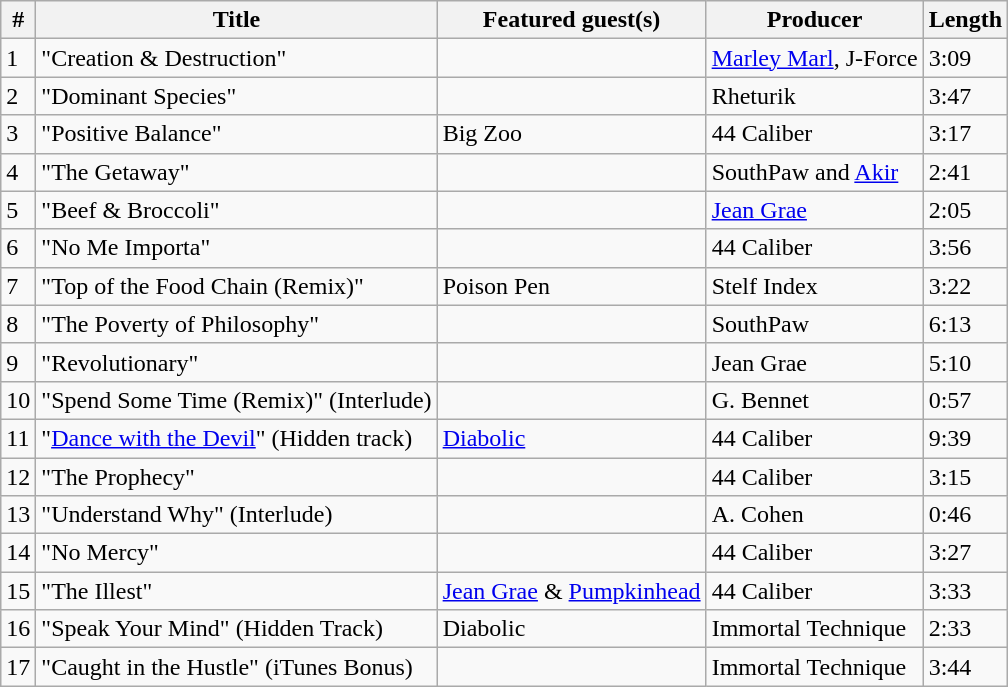<table class="wikitable">
<tr>
<th align="center">#</th>
<th align="center">Title</th>
<th align="center">Featured guest(s)</th>
<th align="center">Producer</th>
<th align="center">Length</th>
</tr>
<tr>
<td>1</td>
<td>"Creation & Destruction"</td>
<td></td>
<td><a href='#'>Marley Marl</a>, J-Force</td>
<td>3:09</td>
</tr>
<tr>
<td>2</td>
<td>"Dominant Species"</td>
<td></td>
<td>Rheturik</td>
<td>3:47</td>
</tr>
<tr>
<td>3</td>
<td>"Positive Balance"</td>
<td>Big Zoo</td>
<td>44 Caliber</td>
<td>3:17</td>
</tr>
<tr>
<td>4</td>
<td>"The Getaway"</td>
<td></td>
<td>SouthPaw and <a href='#'>Akir</a></td>
<td>2:41</td>
</tr>
<tr>
<td>5</td>
<td>"Beef & Broccoli"</td>
<td></td>
<td><a href='#'>Jean Grae</a></td>
<td>2:05</td>
</tr>
<tr>
<td>6</td>
<td>"No Me Importa"</td>
<td></td>
<td>44 Caliber</td>
<td>3:56</td>
</tr>
<tr>
<td>7</td>
<td>"Top of the Food Chain (Remix)"</td>
<td>Poison Pen</td>
<td>Stelf Index</td>
<td>3:22</td>
</tr>
<tr>
<td>8</td>
<td>"The Poverty of Philosophy"</td>
<td></td>
<td>SouthPaw</td>
<td>6:13</td>
</tr>
<tr>
<td>9</td>
<td>"Revolutionary"</td>
<td></td>
<td>Jean Grae</td>
<td>5:10</td>
</tr>
<tr>
<td>10</td>
<td>"Spend Some Time (Remix)" (Interlude)</td>
<td></td>
<td>G. Bennet</td>
<td>0:57</td>
</tr>
<tr>
<td>11</td>
<td>"<a href='#'>Dance with the Devil</a>" (Hidden track)</td>
<td><a href='#'>Diabolic</a></td>
<td>44 Caliber</td>
<td>9:39</td>
</tr>
<tr>
<td>12</td>
<td>"The Prophecy"</td>
<td></td>
<td>44 Caliber</td>
<td>3:15</td>
</tr>
<tr>
<td>13</td>
<td>"Understand Why" (Interlude)</td>
<td></td>
<td>A. Cohen</td>
<td>0:46</td>
</tr>
<tr>
<td>14</td>
<td>"No Mercy"</td>
<td></td>
<td>44 Caliber</td>
<td>3:27</td>
</tr>
<tr>
<td>15</td>
<td>"The Illest"</td>
<td><a href='#'>Jean Grae</a> & <a href='#'>Pumpkinhead</a></td>
<td>44 Caliber</td>
<td>3:33</td>
</tr>
<tr>
<td>16</td>
<td>"Speak Your Mind" (Hidden Track)</td>
<td>Diabolic</td>
<td>Immortal Technique</td>
<td>2:33</td>
</tr>
<tr>
<td>17</td>
<td>"Caught in the Hustle" (iTunes Bonus)</td>
<td></td>
<td>Immortal Technique</td>
<td>3:44</td>
</tr>
</table>
